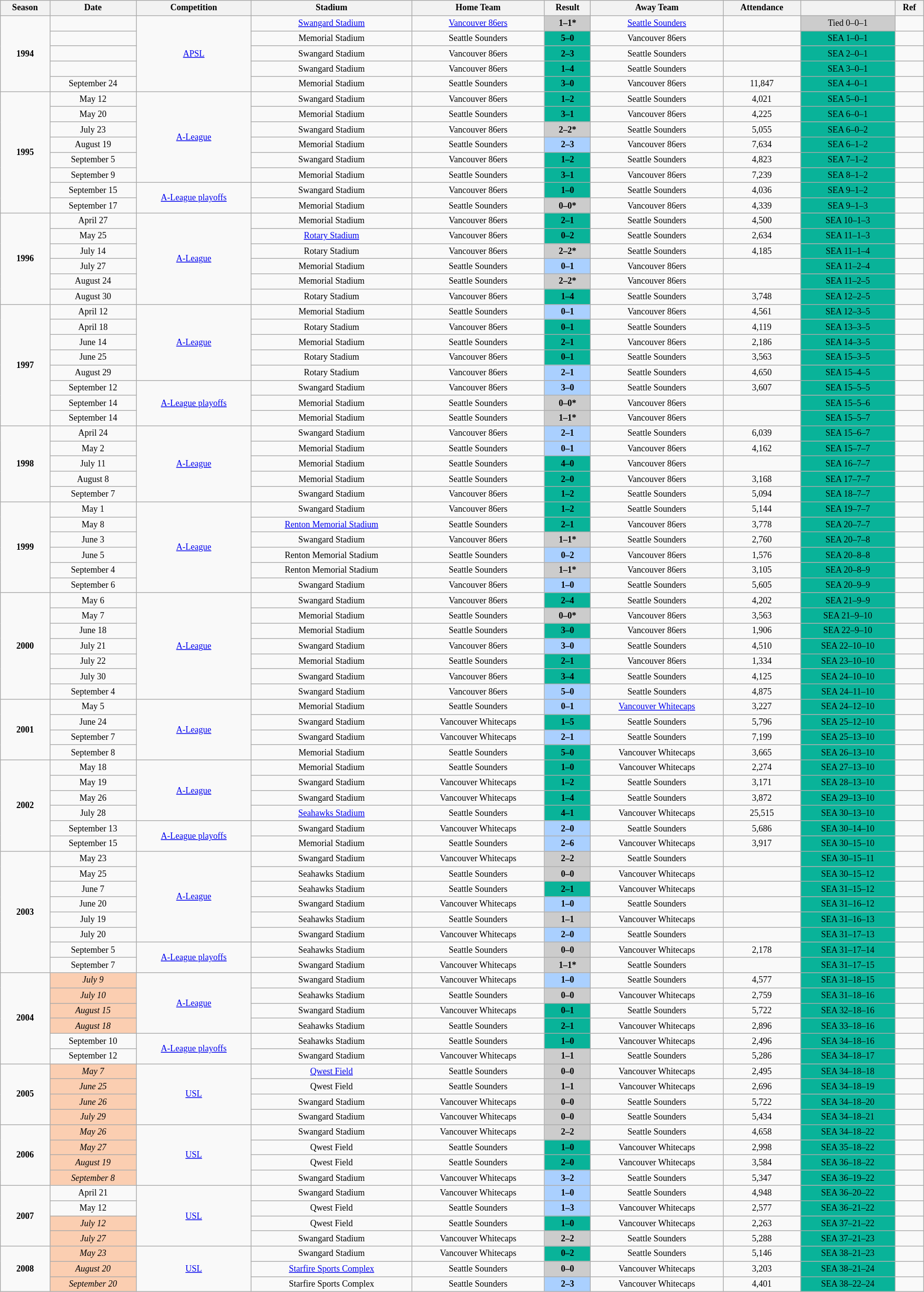<table class="wikitable" style="text-align: center; width: 100%; font-size: 12px">
<tr>
<th>Season</th>
<th>Date</th>
<th>Competition</th>
<th>Stadium</th>
<th>Home Team</th>
<th>Result</th>
<th>Away Team</th>
<th>Attendance</th>
<th></th>
<th>Ref</th>
</tr>
<tr>
<td rowspan="5"><strong>1994</strong></td>
<td></td>
<td rowspan="5"><a href='#'>APSL</a></td>
<td><a href='#'>Swangard Stadium</a></td>
<td><a href='#'>Vancouver 86ers</a></td>
<td style="background:#CCCCCC;"><span><strong>1–1*</strong></span></td>
<td><a href='#'>Seattle Sounders</a></td>
<td></td>
<td style="background:#CCCCCC;"><span>Tied 0–0–1</span></td>
<td></td>
</tr>
<tr>
<td></td>
<td>Memorial Stadium</td>
<td>Seattle Sounders</td>
<td style="background:#09b399;"><span><strong>5–0</strong></span></td>
<td>Vancouver 86ers</td>
<td></td>
<td style="background:#09b399;"><span>SEA 1–0–1</span></td>
<td></td>
</tr>
<tr>
<td></td>
<td>Swangard Stadium</td>
<td>Vancouver 86ers</td>
<td style="background:#09b399;"><span><strong>2–3</strong></span></td>
<td>Seattle Sounders</td>
<td></td>
<td style="background:#09b399;"><span>SEA 2–0–1</span></td>
<td></td>
</tr>
<tr>
<td></td>
<td>Swangard Stadium</td>
<td>Vancouver 86ers</td>
<td style="background:#09b399;"><span><strong>1–4</strong></span></td>
<td>Seattle Sounders</td>
<td></td>
<td style="background:#09b399;"><span>SEA 3–0–1</span></td>
<td></td>
</tr>
<tr>
<td>September 24</td>
<td>Memorial Stadium</td>
<td>Seattle Sounders</td>
<td style="background:#09b399;"><span><strong>3–0</strong></span></td>
<td>Vancouver 86ers</td>
<td>11,847</td>
<td style="background:#09b399;"><span>SEA 4–0–1</span></td>
<td></td>
</tr>
<tr>
<td rowspan="8"><strong>1995</strong></td>
<td>May 12</td>
<td rowspan="6"><a href='#'>A-League</a></td>
<td>Swangard Stadium</td>
<td>Vancouver 86ers</td>
<td style="background:#09b399;"><span><strong>1–2</strong></span></td>
<td>Seattle Sounders</td>
<td>4,021</td>
<td style="background:#09b399;"><span>SEA 5–0–1</span></td>
<td></td>
</tr>
<tr>
<td>May 20</td>
<td>Memorial Stadium</td>
<td>Seattle Sounders</td>
<td style="background:#09b399;"><span><strong>3–1</strong></span></td>
<td>Vancouver 86ers</td>
<td>4,225</td>
<td style="background:#09b399;"><span>SEA 6–0–1</span></td>
<td></td>
</tr>
<tr>
<td>July 23</td>
<td>Swangard Stadium</td>
<td>Vancouver 86ers</td>
<td style="background:#CCCCCC;"><span><strong>2–2*</strong></span></td>
<td>Seattle Sounders</td>
<td>5,055</td>
<td style="background:#09b399;"><span>SEA 6–0–2</span></td>
<td></td>
</tr>
<tr>
<td>August 19</td>
<td>Memorial Stadium</td>
<td>Seattle Sounders</td>
<td style="background:#AAD0FF;"><span><strong>2–3</strong></span></td>
<td>Vancouver 86ers</td>
<td>7,634</td>
<td style="background:#09b399;"><span>SEA 6–1–2</span></td>
<td></td>
</tr>
<tr>
<td>September 5</td>
<td>Swangard Stadium</td>
<td>Vancouver 86ers</td>
<td style="background:#09b399;"><span><strong>1–2</strong></span></td>
<td>Seattle Sounders</td>
<td>4,823</td>
<td style="background:#09b399;"><span>SEA 7–1–2</span></td>
<td></td>
</tr>
<tr>
<td>September 9</td>
<td>Memorial Stadium</td>
<td>Seattle Sounders</td>
<td style="background:#09b399;"><span><strong>3–1</strong></span></td>
<td>Vancouver 86ers</td>
<td>7,239</td>
<td style="background:#09b399;"><span>SEA 8–1–2</span></td>
<td></td>
</tr>
<tr>
<td>September 15</td>
<td rowspan="2"><a href='#'>A-League playoffs</a></td>
<td>Swangard Stadium</td>
<td>Vancouver 86ers</td>
<td style="background:#09b399;"><span><strong>1–0</strong></span></td>
<td>Seattle Sounders</td>
<td>4,036</td>
<td style="background:#09b399;"><span>SEA 9–1–2</span></td>
<td></td>
</tr>
<tr>
<td>September 17</td>
<td>Memorial Stadium</td>
<td>Seattle Sounders</td>
<td style="background:#CCCCCC;"><span><strong>0–0*</strong></span></td>
<td>Vancouver 86ers</td>
<td>4,339</td>
<td style="background:#09b399;"><span>SEA 9–1–3</span></td>
<td></td>
</tr>
<tr>
<td rowspan="6"><strong>1996</strong></td>
<td>April 27</td>
<td rowspan="6"><a href='#'>A-League</a></td>
<td>Memorial Stadium</td>
<td>Vancouver 86ers</td>
<td style="background:#09b399;"><span><strong>2–1</strong></span></td>
<td>Seattle Sounders</td>
<td>4,500</td>
<td style="background:#09b399;"><span>SEA 10–1–3</span></td>
<td></td>
</tr>
<tr>
<td>May 25</td>
<td><a href='#'>Rotary Stadium</a></td>
<td>Vancouver 86ers</td>
<td style="background:#09b399;"><span><strong>0–2</strong></span></td>
<td>Seattle Sounders</td>
<td>2,634</td>
<td style="background:#09b399;"><span>SEA 11–1–3</span></td>
<td></td>
</tr>
<tr>
<td>July 14</td>
<td>Rotary Stadium</td>
<td>Vancouver 86ers</td>
<td style="background:#CCCCCC;"><span><strong>2–2*</strong></span></td>
<td>Seattle Sounders</td>
<td>4,185</td>
<td style="background:#09b399;"><span>SEA 11–1–4</span></td>
<td></td>
</tr>
<tr>
<td>July 27</td>
<td>Memorial Stadium</td>
<td>Seattle Sounders</td>
<td style="background:#AAD0FF;"><span><strong>0–1</strong></span></td>
<td>Vancouver 86ers</td>
<td></td>
<td style="background:#09b399;"><span>SEA 11–2–4</span></td>
<td></td>
</tr>
<tr>
<td>August 24</td>
<td>Memorial Stadium</td>
<td>Seattle Sounders</td>
<td style="background:#CCCCCC;"><span><strong>2–2*</strong></span></td>
<td>Vancouver 86ers</td>
<td></td>
<td style="background:#09b399;"><span>SEA 11–2–5</span></td>
<td></td>
</tr>
<tr>
<td>August 30</td>
<td>Rotary Stadium</td>
<td>Vancouver 86ers</td>
<td style="background:#09b399;"><span><strong>1–4</strong></span></td>
<td>Seattle Sounders</td>
<td>3,748</td>
<td style="background:#09b399;"><span>SEA 12–2–5</span></td>
<td></td>
</tr>
<tr>
<td rowspan="8"><strong>1997</strong></td>
<td>April 12</td>
<td rowspan="5"><a href='#'>A-League</a></td>
<td>Memorial Stadium</td>
<td>Seattle Sounders</td>
<td style="background:#AAD0FF;"><span><strong>0–1</strong></span></td>
<td>Vancouver 86ers</td>
<td>4,561</td>
<td style="background:#09b399;"><span>SEA 12–3–5</span></td>
<td></td>
</tr>
<tr>
<td>April 18</td>
<td>Rotary Stadium</td>
<td>Vancouver 86ers</td>
<td style="background:#09b399;"><span><strong>0–1</strong></span></td>
<td>Seattle Sounders</td>
<td>4,119</td>
<td style="background:#09b399;"><span>SEA 13–3–5</span></td>
<td></td>
</tr>
<tr>
<td>June 14</td>
<td>Memorial Stadium</td>
<td>Seattle Sounders</td>
<td style="background:#09b399;"><span><strong>2–1</strong></span></td>
<td>Vancouver 86ers</td>
<td>2,186</td>
<td style="background:#09b399;"><span>SEA 14–3–5</span></td>
<td></td>
</tr>
<tr>
<td>June 25</td>
<td>Rotary Stadium</td>
<td>Vancouver 86ers</td>
<td style="background:#09b399;"><span><strong>0–1</strong></span></td>
<td>Seattle Sounders</td>
<td>3,563</td>
<td style="background:#09b399;"><span>SEA 15–3–5</span></td>
<td></td>
</tr>
<tr>
<td>August 29</td>
<td>Rotary Stadium</td>
<td>Vancouver 86ers</td>
<td style="background:#AAD0FF;"><span><strong>2–1</strong></span></td>
<td>Seattle Sounders</td>
<td>4,650</td>
<td style="background:#09b399;"><span>SEA 15–4–5</span></td>
<td></td>
</tr>
<tr>
<td>September 12</td>
<td rowspan="3"><a href='#'>A-League playoffs</a></td>
<td>Swangard Stadium</td>
<td>Vancouver 86ers</td>
<td style="background:#AAD0FF;"><span><strong>3–0</strong></span></td>
<td>Seattle Sounders</td>
<td>3,607</td>
<td style="background:#09b399;"><span>SEA 15–5–5</span></td>
<td></td>
</tr>
<tr>
<td>September 14</td>
<td>Memorial Stadium</td>
<td>Seattle Sounders</td>
<td style="background:#CCCCCC;"><span><strong>0–0*</strong></span></td>
<td>Vancouver 86ers</td>
<td></td>
<td style="background:#09b399;"><span>SEA 15–5–6</span></td>
<td></td>
</tr>
<tr>
<td>September 14</td>
<td>Memorial Stadium</td>
<td>Seattle Sounders</td>
<td style="background:#CCCCCC;"><span><strong>1–1*</strong></span></td>
<td>Vancouver 86ers</td>
<td></td>
<td style="background:#09b399;"><span>SEA 15–5–7</span></td>
<td></td>
</tr>
<tr>
<td rowspan="5"><strong>1998</strong></td>
<td>April 24</td>
<td rowspan="5"><a href='#'>A-League</a></td>
<td>Swangard Stadium</td>
<td>Vancouver 86ers</td>
<td style="background:#AAD0FF;"><span><strong>2–1</strong></span></td>
<td>Seattle Sounders</td>
<td>6,039</td>
<td style="background:#09b399;"><span>SEA 15–6–7</span></td>
<td></td>
</tr>
<tr>
<td>May 2</td>
<td>Memorial Stadium</td>
<td>Seattle Sounders</td>
<td style="background:#AAD0FF;"><span><strong>0–1</strong></span></td>
<td>Vancouver 86ers</td>
<td>4,162</td>
<td style="background:#09b399;"><span>SEA 15–7–7</span></td>
<td></td>
</tr>
<tr>
<td>July 11</td>
<td>Memorial Stadium</td>
<td>Seattle Sounders</td>
<td style="background:#09b399;"><span><strong>4–0</strong></span></td>
<td>Vancouver 86ers</td>
<td></td>
<td style="background:#09b399;"><span>SEA 16–7–7</span></td>
<td></td>
</tr>
<tr>
<td>August 8</td>
<td>Memorial Stadium</td>
<td>Seattle Sounders</td>
<td style="background:#09b399;"><span><strong>2–0</strong></span></td>
<td>Vancouver 86ers</td>
<td>3,168</td>
<td style="background:#09b399;"><span>SEA 17–7–7</span></td>
<td></td>
</tr>
<tr>
<td>September 7</td>
<td>Swangard Stadium</td>
<td>Vancouver 86ers</td>
<td style="background:#09b399;"><span><strong>1–2</strong></span></td>
<td>Seattle Sounders</td>
<td>5,094</td>
<td style="background:#09b399;"><span>SEA 18–7–7</span></td>
<td></td>
</tr>
<tr>
<td rowspan="6"><strong>1999</strong></td>
<td>May 1</td>
<td rowspan="6"><a href='#'>A-League</a></td>
<td>Swangard Stadium</td>
<td>Vancouver 86ers</td>
<td style="background:#09b399;"><span><strong>1–2</strong></span></td>
<td>Seattle Sounders</td>
<td>5,144</td>
<td style="background:#09b399;"><span>SEA 19–7–7</span></td>
<td></td>
</tr>
<tr>
<td>May 8</td>
<td><a href='#'>Renton Memorial Stadium</a></td>
<td>Seattle Sounders</td>
<td style="background:#09b399;"><span><strong>2–1</strong></span></td>
<td>Vancouver 86ers</td>
<td>3,778</td>
<td style="background:#09b399;"><span>SEA 20–7–7</span></td>
<td></td>
</tr>
<tr>
<td>June 3</td>
<td>Swangard Stadium</td>
<td>Vancouver 86ers</td>
<td style="background:#CCCCCC;"><span><strong>1–1*</strong></span></td>
<td>Seattle Sounders</td>
<td>2,760</td>
<td style="background:#09b399;"><span>SEA 20–7–8</span></td>
<td></td>
</tr>
<tr>
<td>June 5</td>
<td>Renton Memorial Stadium</td>
<td>Seattle Sounders</td>
<td style="background:#AAD0FF;"><span><strong>0–2</strong></span></td>
<td>Vancouver 86ers</td>
<td>1,576</td>
<td style="background:#09b399;"><span>SEA 20–8–8</span></td>
<td></td>
</tr>
<tr>
<td>September 4</td>
<td>Renton Memorial Stadium</td>
<td>Seattle Sounders</td>
<td style="background:#CCCCCC;"><span><strong>1–1*</strong></span></td>
<td>Vancouver 86ers</td>
<td>3,105</td>
<td style="background:#09b399;"><span>SEA 20–8–9</span></td>
<td></td>
</tr>
<tr>
<td>September 6</td>
<td>Swangard Stadium</td>
<td>Vancouver 86ers</td>
<td style="background:#AAD0FF;"><span><strong>1–0</strong></span></td>
<td>Seattle Sounders</td>
<td>5,605</td>
<td style="background:#09b399;"><span>SEA 20–9–9</span></td>
<td></td>
</tr>
<tr>
<td rowspan="7"><strong>2000</strong></td>
<td>May 6</td>
<td rowspan="7"><a href='#'>A-League</a></td>
<td>Swangard Stadium</td>
<td>Vancouver 86ers</td>
<td style="background:#09b399;"><span><strong>2–4</strong></span></td>
<td>Seattle Sounders</td>
<td>4,202</td>
<td style="background:#09b399;"><span>SEA 21–9–9</span></td>
<td></td>
</tr>
<tr>
<td>May 7</td>
<td>Memorial Stadium</td>
<td>Seattle Sounders</td>
<td style="background:#CCCCCC;"><span><strong>0–0*</strong></span></td>
<td>Vancouver 86ers</td>
<td>3,563</td>
<td style="background:#09b399;"><span>SEA 21–9–10</span></td>
<td></td>
</tr>
<tr>
<td>June 18</td>
<td>Memorial Stadium</td>
<td>Seattle Sounders</td>
<td style="background:#09b399;"><span><strong>3–0</strong></span></td>
<td>Vancouver 86ers</td>
<td>1,906</td>
<td style="background:#09b399;"><span>SEA 22–9–10</span></td>
<td></td>
</tr>
<tr>
<td>July 21</td>
<td>Swangard Stadium</td>
<td>Vancouver 86ers</td>
<td style="background:#AAD0FF;"><span><strong>3–0</strong></span></td>
<td>Seattle Sounders</td>
<td>4,510</td>
<td style="background:#09b399;"><span>SEA 22–10–10</span></td>
<td></td>
</tr>
<tr>
<td>July 22</td>
<td>Memorial Stadium</td>
<td>Seattle Sounders</td>
<td style="background:#09b399;"><span><strong>2–1</strong></span></td>
<td>Vancouver 86ers</td>
<td>1,334</td>
<td style="background:#09b399;"><span>SEA 23–10–10</span></td>
<td></td>
</tr>
<tr>
<td>July 30</td>
<td>Swangard Stadium</td>
<td>Vancouver 86ers</td>
<td style="background:#09b399;"><span><strong>3–4</strong></span></td>
<td>Seattle Sounders</td>
<td>4,125</td>
<td style="background:#09b399;"><span>SEA 24–10–10</span></td>
<td></td>
</tr>
<tr>
<td>September 4</td>
<td>Swangard Stadium</td>
<td>Vancouver 86ers</td>
<td style="background:#AAD0FF;"><span><strong>5–0</strong></span></td>
<td>Seattle Sounders</td>
<td>4,875</td>
<td style="background:#09b399;"><span>SEA 24–11–10</span></td>
<td></td>
</tr>
<tr>
<td rowspan="4"><strong>2001</strong></td>
<td>May 5</td>
<td rowspan="4"><a href='#'>A-League</a></td>
<td>Memorial Stadium</td>
<td>Seattle Sounders</td>
<td style="background:#AAD0FF;"><span><strong>0–1</strong></span></td>
<td><a href='#'>Vancouver Whitecaps</a></td>
<td>3,227</td>
<td style="background:#09b399;"><span>SEA 24–12–10</span></td>
<td></td>
</tr>
<tr>
<td>June 24</td>
<td>Swangard Stadium</td>
<td>Vancouver Whitecaps</td>
<td style="background:#09b399;"><span><strong>1–5</strong></span></td>
<td>Seattle Sounders</td>
<td>5,796</td>
<td style="background:#09b399;"><span>SEA 25–12–10</span></td>
<td></td>
</tr>
<tr>
<td>September 7</td>
<td>Swangard Stadium</td>
<td>Vancouver Whitecaps</td>
<td style="background:#AAD0FF;"><span><strong>2–1</strong></span></td>
<td>Seattle Sounders</td>
<td>7,199</td>
<td style="background:#09b399;"><span>SEA 25–13–10</span></td>
<td></td>
</tr>
<tr>
<td>September 8</td>
<td>Memorial Stadium</td>
<td>Seattle Sounders</td>
<td style="background:#09b399;"><span><strong>5–0</strong></span></td>
<td>Vancouver Whitecaps</td>
<td>3,665</td>
<td style="background:#09b399;"><span>SEA 26–13–10</span></td>
<td></td>
</tr>
<tr>
<td rowspan="6"><strong>2002</strong></td>
<td>May 18</td>
<td rowspan="4"><a href='#'>A-League</a></td>
<td>Memorial Stadium</td>
<td>Seattle Sounders</td>
<td style="background:#09b399;"><span><strong>1–0</strong></span></td>
<td>Vancouver Whitecaps</td>
<td>2,274</td>
<td style="background:#09b399;"><span>SEA 27–13–10</span></td>
<td></td>
</tr>
<tr>
<td>May 19</td>
<td>Swangard Stadium</td>
<td>Vancouver Whitecaps</td>
<td style="background:#09b399;"><span><strong>1–2</strong></span></td>
<td>Seattle Sounders</td>
<td>3,171</td>
<td style="background:#09b399;"><span>SEA 28–13–10</span></td>
<td></td>
</tr>
<tr>
<td>May 26</td>
<td>Swangard Stadium</td>
<td>Vancouver Whitecaps</td>
<td style="background:#09b399;"><span><strong>1–4</strong></span></td>
<td>Seattle Sounders</td>
<td>3,872</td>
<td style="background:#09b399;"><span>SEA 29–13–10</span></td>
<td></td>
</tr>
<tr>
<td>July 28</td>
<td><a href='#'>Seahawks Stadium</a></td>
<td>Seattle Sounders</td>
<td style="background:#09b399;"><span><strong>4–1</strong></span></td>
<td>Vancouver Whitecaps</td>
<td>25,515</td>
<td style="background:#09b399;"><span>SEA 30–13–10</span></td>
<td></td>
</tr>
<tr>
<td>September 13</td>
<td rowspan="2"><a href='#'>A-League playoffs</a></td>
<td>Swangard Stadium</td>
<td>Vancouver Whitecaps</td>
<td style="background:#AAD0FF;"><span><strong>2–0</strong></span></td>
<td>Seattle Sounders</td>
<td>5,686</td>
<td style="background:#09b399;"><span>SEA 30–14–10</span></td>
<td></td>
</tr>
<tr>
<td>September 15</td>
<td>Memorial Stadium</td>
<td>Seattle Sounders</td>
<td style="background:#AAD0FF;"><span><strong>2–6</strong></span></td>
<td>Vancouver Whitecaps</td>
<td>3,917</td>
<td style="background:#09b399;"><span>SEA 30–15–10</span></td>
<td></td>
</tr>
<tr>
<td rowspan="8"><strong>2003</strong></td>
<td>May 23</td>
<td rowspan="6"><a href='#'>A-League</a></td>
<td>Swangard Stadium</td>
<td>Vancouver Whitecaps</td>
<td style="background:#CCCCCC;"><span><strong>2–2</strong></span></td>
<td>Seattle Sounders</td>
<td></td>
<td style="background:#09b399;"><span>SEA 30–15–11</span></td>
<td></td>
</tr>
<tr>
<td>May 25</td>
<td>Seahawks Stadium</td>
<td>Seattle Sounders</td>
<td style="background:#CCCCCC;"><span><strong>0–0</strong></span></td>
<td>Vancouver Whitecaps</td>
<td></td>
<td style="background:#09b399;"><span>SEA 30–15–12</span></td>
<td></td>
</tr>
<tr>
<td>June 7</td>
<td>Seahawks Stadium</td>
<td>Seattle Sounders</td>
<td style="background:#09b399;"><span><strong>2–1</strong></span></td>
<td>Vancouver Whitecaps</td>
<td></td>
<td style="background:#09b399;"><span>SEA 31–15–12</span></td>
<td></td>
</tr>
<tr>
<td>June 20</td>
<td>Swangard Stadium</td>
<td>Vancouver Whitecaps</td>
<td style="background:#AAD0FF;"><span><strong>1–0</strong></span></td>
<td>Seattle Sounders</td>
<td></td>
<td style="background:#09b399;"><span>SEA 31–16–12</span></td>
<td></td>
</tr>
<tr>
<td>July 19</td>
<td>Seahawks Stadium</td>
<td>Seattle Sounders</td>
<td style="background:#CCCCCC;"><span><strong>1–1</strong></span></td>
<td>Vancouver Whitecaps</td>
<td></td>
<td style="background:#09b399;"><span>SEA 31–16–13</span></td>
<td></td>
</tr>
<tr>
<td>July 20</td>
<td>Swangard Stadium</td>
<td>Vancouver Whitecaps</td>
<td style="background:#AAD0FF;"><span><strong>2–0</strong></span></td>
<td>Seattle Sounders</td>
<td></td>
<td style="background:#09b399;"><span>SEA 31–17–13</span></td>
<td></td>
</tr>
<tr>
<td>September 5</td>
<td rowspan="2"><a href='#'>A-League playoffs</a></td>
<td>Seahawks Stadium</td>
<td>Seattle Sounders</td>
<td style="background:#CCCCCC;"><span><strong>0–0</strong></span></td>
<td>Vancouver Whitecaps</td>
<td>2,178</td>
<td style="background:#09b399;"><span>SEA 31–17–14</span></td>
<td></td>
</tr>
<tr>
<td>September 7</td>
<td>Swangard Stadium</td>
<td>Vancouver Whitecaps</td>
<td style="background:#CCCCCC;"><span><strong>1–1*</strong></span></td>
<td>Seattle Sounders</td>
<td></td>
<td style="background:#09b399;"><span>SEA 31–17–15</span></td>
<td></td>
</tr>
<tr>
<td rowspan="6"><strong>2004</strong></td>
<td bgcolor="#FBCEB1"><em>July 9</em></td>
<td rowspan="4"><a href='#'>A-League</a></td>
<td>Swangard Stadium</td>
<td>Vancouver Whitecaps</td>
<td style="background:#AAD0FF;"><span><strong>1–0</strong></span></td>
<td>Seattle Sounders</td>
<td>4,577</td>
<td style="background:#09b399;"><span>SEA 31–18–15</span></td>
<td></td>
</tr>
<tr>
<td bgcolor="#FBCEB1"><em>July 10</em></td>
<td>Seahawks Stadium</td>
<td>Seattle Sounders</td>
<td style="background:#CCCCCC;"><span><strong>0–0</strong></span></td>
<td>Vancouver Whitecaps</td>
<td>2,759</td>
<td style="background:#09b399;"><span>SEA 31–18–16</span></td>
<td></td>
</tr>
<tr>
<td bgcolor="#FBCEB1"><em>August 15</em></td>
<td>Swangard Stadium</td>
<td>Vancouver Whitecaps</td>
<td style="background:#09b399;"><span><strong>0–1</strong></span></td>
<td>Seattle Sounders</td>
<td>5,722</td>
<td style="background:#09b399;"><span>SEA 32–18–16</span></td>
<td></td>
</tr>
<tr>
<td bgcolor="#FBCEB1"><em>August 18</em></td>
<td>Seahawks Stadium</td>
<td>Seattle Sounders</td>
<td style="background:#09b399;"><span><strong>2–1</strong></span></td>
<td>Vancouver Whitecaps</td>
<td>2,896</td>
<td style="background:#09b399;"><span>SEA 33–18–16</span></td>
<td></td>
</tr>
<tr>
<td>September 10</td>
<td rowspan="2"><a href='#'>A-League playoffs</a></td>
<td>Seahawks Stadium</td>
<td>Seattle Sounders</td>
<td style="background:#09b399;"><span><strong>1–0</strong></span></td>
<td>Vancouver Whitecaps</td>
<td>2,496</td>
<td style="background:#09b399;"><span>SEA 34–18–16</span></td>
<td></td>
</tr>
<tr>
<td>September 12</td>
<td>Swangard Stadium</td>
<td>Vancouver Whitecaps</td>
<td style="background:#CCCCCC;"><span><strong>1–1</strong></span></td>
<td>Seattle Sounders</td>
<td>5,286</td>
<td style="background:#09b399;"><span>SEA 34–18–17</span></td>
<td></td>
</tr>
<tr>
<td rowspan="4"><strong>2005</strong></td>
<td bgcolor="#FBCEB1"><em>May 7</em></td>
<td rowspan="4"><a href='#'>USL</a></td>
<td><a href='#'>Qwest Field</a></td>
<td>Seattle Sounders</td>
<td style="background:#CCCCCC;"><span><strong>0–0</strong></span></td>
<td>Vancouver Whitecaps</td>
<td>2,495</td>
<td style="background:#09b399;"><span>SEA 34–18–18</span></td>
<td></td>
</tr>
<tr>
<td bgcolor="#FBCEB1"><em>June 25</em></td>
<td>Qwest Field</td>
<td>Seattle Sounders</td>
<td style="background:#CCCCCC;"><span><strong>1–1</strong></span></td>
<td>Vancouver Whitecaps</td>
<td>2,696</td>
<td style="background:#09b399;"><span>SEA 34–18–19</span></td>
<td></td>
</tr>
<tr>
<td bgcolor="#FBCEB1"><em>June 26</em></td>
<td>Swangard Stadium</td>
<td>Vancouver Whitecaps</td>
<td style="background:#CCCCCC;"><span><strong>0–0</strong></span></td>
<td>Seattle Sounders</td>
<td>5,722</td>
<td style="background:#09b399;"><span>SEA 34–18–20</span></td>
<td></td>
</tr>
<tr>
<td bgcolor="#FBCEB1"><em>July 29</em></td>
<td>Swangard Stadium</td>
<td>Vancouver Whitecaps</td>
<td style="background:#CCCCCC;"><span><strong>0–0</strong></span></td>
<td>Seattle Sounders</td>
<td>5,434</td>
<td style="background:#09b399;"><span>SEA 34–18–21</span></td>
<td></td>
</tr>
<tr>
<td rowspan="4"><strong>2006</strong></td>
<td bgcolor="#FBCEB1"><em>May 26</em></td>
<td rowspan="4"><a href='#'>USL</a></td>
<td>Swangard Stadium</td>
<td>Vancouver Whitecaps</td>
<td style="background:#CCCCCC;"><span><strong>2–2</strong></span></td>
<td>Seattle Sounders</td>
<td>4,658</td>
<td style="background:#09b399;"><span>SEA 34–18–22</span></td>
<td></td>
</tr>
<tr>
<td bgcolor="#FBCEB1"><em>May 27</em></td>
<td>Qwest Field</td>
<td>Seattle Sounders</td>
<td style="background:#09b399;"><span><strong>1–0</strong></span></td>
<td>Vancouver Whitecaps</td>
<td>2,998</td>
<td style="background:#09b399;"><span>SEA 35–18–22</span></td>
<td></td>
</tr>
<tr>
<td bgcolor="#FBCEB1"><em>August 19</em></td>
<td>Qwest Field</td>
<td>Seattle Sounders</td>
<td style="background:#09b399;"><span><strong>2–0</strong></span></td>
<td>Vancouver Whitecaps</td>
<td>3,584</td>
<td style="background:#09b399;"><span>SEA 36–18–22</span></td>
<td></td>
</tr>
<tr>
<td bgcolor="#FBCEB1"><em>September 8</em></td>
<td>Swangard Stadium</td>
<td>Vancouver Whitecaps</td>
<td style="background:#AAD0FF;"><span><strong>3–2</strong></span></td>
<td>Seattle Sounders</td>
<td>5,347</td>
<td style="background:#09b399;"><span>SEA 36–19–22</span></td>
<td></td>
</tr>
<tr>
<td rowspan="4"><strong>2007</strong></td>
<td>April 21</td>
<td rowspan="4"><a href='#'>USL</a></td>
<td>Swangard Stadium</td>
<td>Vancouver Whitecaps</td>
<td style="background:#AAD0FF;"><span><strong>1–0</strong></span></td>
<td>Seattle Sounders</td>
<td>4,948</td>
<td style="background:#09b399;"><span>SEA 36–20–22</span></td>
<td></td>
</tr>
<tr>
<td>May 12</td>
<td>Qwest Field</td>
<td>Seattle Sounders</td>
<td style="background:#AAD0FF;"><span><strong>1–3</strong></span></td>
<td>Vancouver Whitecaps</td>
<td>2,577</td>
<td style="background:#09b399;"><span>SEA 36–21–22</span></td>
<td></td>
</tr>
<tr>
<td bgcolor="#FBCEB1"><em>July 12</em></td>
<td>Qwest Field</td>
<td>Seattle Sounders</td>
<td style="background:#09b399;"><span><strong>1–0</strong></span></td>
<td>Vancouver Whitecaps</td>
<td>2,263</td>
<td style="background:#09b399;"><span>SEA 37–21–22</span></td>
<td></td>
</tr>
<tr>
<td bgcolor="#FBCEB1"><em>July 27</em></td>
<td>Swangard Stadium</td>
<td>Vancouver Whitecaps</td>
<td style="background:#CCCCCC;"><span><strong>2–2</strong></span></td>
<td>Seattle Sounders</td>
<td>5,288</td>
<td style="background:#09b399;"><span>SEA 37–21–23</span></td>
<td></td>
</tr>
<tr>
<td rowspan="3"><strong>2008</strong></td>
<td bgcolor="#FBCEB1"><em>May 23</em></td>
<td rowspan="3"><a href='#'>USL</a></td>
<td>Swangard Stadium</td>
<td>Vancouver Whitecaps</td>
<td style="background:#09b399;"><span><strong>0–2</strong></span></td>
<td>Seattle Sounders</td>
<td>5,146</td>
<td style="background:#09b399;"><span>SEA 38–21–23</span></td>
<td></td>
</tr>
<tr>
<td bgcolor="#FBCEB1"><em>August 20</em></td>
<td><a href='#'>Starfire Sports Complex</a></td>
<td>Seattle Sounders</td>
<td style="background:#CCCCCC;"><span><strong>0–0</strong></span></td>
<td>Vancouver Whitecaps</td>
<td>3,203</td>
<td style="background:#09b399;"><span>SEA 38–21–24</span></td>
<td> </td>
</tr>
<tr>
<td bgcolor="#FBCEB1"><em>September 20</em></td>
<td>Starfire Sports Complex</td>
<td>Seattle Sounders</td>
<td style="background:#AAD0FF;"><span><strong>2–3</strong></span></td>
<td>Vancouver Whitecaps</td>
<td>4,401</td>
<td style="background:#09b399;"><span>SEA 38–22–24</span></td>
<td></td>
</tr>
</table>
